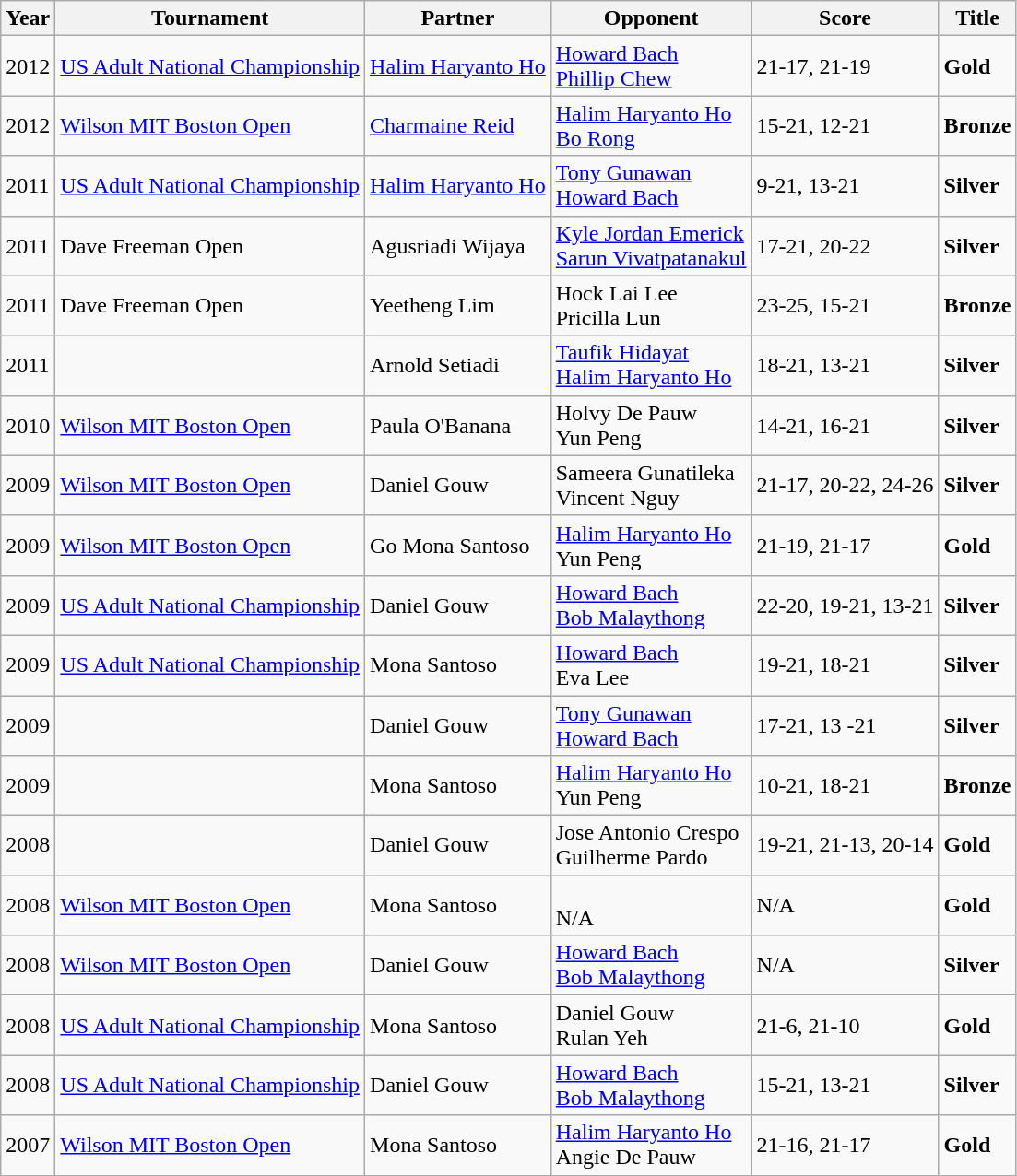<table class="wikitable">
<tr>
<th>Year</th>
<th>Tournament</th>
<th>Partner</th>
<th>Opponent</th>
<th>Score</th>
<th>Title</th>
</tr>
<tr>
<td>2012</td>
<td><a href='#'>US Adult National Championship</a></td>
<td> <a href='#'>Halim Haryanto Ho</a></td>
<td> <a href='#'>Howard Bach</a> <br>  <a href='#'>Phillip Chew</a></td>
<td>21-17, 21-19</td>
<td> <strong>Gold</strong></td>
</tr>
<tr>
<td>2012</td>
<td><a href='#'>Wilson MIT Boston Open</a></td>
<td> <a href='#'>Charmaine Reid</a></td>
<td> <a href='#'>Halim Haryanto Ho</a> <br>  <a href='#'>Bo Rong</a></td>
<td>15-21, 12-21</td>
<td> <strong>Bronze</strong></td>
</tr>
<tr>
<td>2011</td>
<td><a href='#'>US Adult National Championship</a></td>
<td> <a href='#'>Halim Haryanto Ho</a></td>
<td> <a href='#'>Tony Gunawan</a> <br>  <a href='#'>Howard Bach</a></td>
<td>9-21, 13-21</td>
<td> <strong>Silver</strong></td>
</tr>
<tr>
<td>2011</td>
<td>Dave Freeman Open</td>
<td> Agusriadi Wijaya</td>
<td> <a href='#'>Kyle Jordan Emerick</a> <br>  <a href='#'>Sarun Vivatpatanakul</a></td>
<td>17-21, 20-22</td>
<td> <strong>Silver</strong></td>
</tr>
<tr>
<td>2011</td>
<td>Dave Freeman Open</td>
<td> Yeetheng Lim</td>
<td> Hock Lai Lee <br>  Pricilla Lun</td>
<td>23-25, 15-21</td>
<td> <strong>Bronze</strong></td>
</tr>
<tr>
<td>2011</td>
<td></td>
<td> Arnold Setiadi</td>
<td> <a href='#'>Taufik Hidayat</a> <br>  <a href='#'>Halim Haryanto Ho</a></td>
<td>18-21, 13-21</td>
<td> <strong>Silver</strong></td>
</tr>
<tr>
<td>2010</td>
<td><a href='#'>Wilson MIT Boston Open</a></td>
<td> Paula O'Banana</td>
<td> Holvy De Pauw <br>  Yun Peng</td>
<td>14-21, 16-21</td>
<td> <strong>Silver</strong></td>
</tr>
<tr>
<td>2009</td>
<td><a href='#'>Wilson MIT Boston Open</a></td>
<td> Daniel Gouw</td>
<td> Sameera Gunatileka <br>  Vincent Nguy</td>
<td>21-17, 20-22, 24-26</td>
<td> <strong>Silver</strong></td>
</tr>
<tr>
<td>2009</td>
<td><a href='#'>Wilson MIT Boston Open</a></td>
<td> Go Mona Santoso</td>
<td> <a href='#'>Halim Haryanto Ho</a> <br>  Yun Peng</td>
<td>21-19, 21-17</td>
<td> <strong>Gold</strong></td>
</tr>
<tr>
<td>2009</td>
<td><a href='#'>US Adult National Championship</a></td>
<td> Daniel Gouw</td>
<td> <a href='#'>Howard Bach</a> <br>  <a href='#'>Bob Malaythong</a></td>
<td>22-20, 19-21, 13-21</td>
<td> <strong>Silver</strong></td>
</tr>
<tr>
<td>2009</td>
<td><a href='#'>US Adult National Championship</a></td>
<td> Mona Santoso</td>
<td> <a href='#'>Howard Bach</a> <br>  Eva Lee</td>
<td>19-21, 18-21</td>
<td> <strong>Silver</strong></td>
</tr>
<tr>
<td>2009</td>
<td></td>
<td> Daniel Gouw</td>
<td> <a href='#'>Tony Gunawan</a> <br>  <a href='#'>Howard Bach</a></td>
<td>17-21, 13 -21</td>
<td> <strong>Silver</strong></td>
</tr>
<tr>
<td>2009</td>
<td></td>
<td> Mona Santoso</td>
<td> <a href='#'>Halim Haryanto Ho</a> <br>  Yun Peng</td>
<td>10-21, 18-21</td>
<td> <strong>Bronze</strong></td>
</tr>
<tr>
<td>2008</td>
<td></td>
<td> Daniel Gouw</td>
<td> Jose Antonio Crespo <br>  Guilherme Pardo</td>
<td>19-21, 21-13, 20-14</td>
<td> <strong>Gold</strong></td>
</tr>
<tr>
<td>2008</td>
<td><a href='#'>Wilson MIT Boston Open</a></td>
<td> Mona Santoso</td>
<td>  <br>  N/A</td>
<td>N/A</td>
<td> <strong>Gold</strong></td>
</tr>
<tr>
<td>2008</td>
<td><a href='#'>Wilson MIT Boston Open</a></td>
<td> Daniel Gouw</td>
<td> <a href='#'>Howard Bach</a> <br>  <a href='#'>Bob Malaythong</a></td>
<td>N/A</td>
<td> <strong>Silver</strong></td>
</tr>
<tr>
<td>2008</td>
<td><a href='#'>US Adult National Championship</a></td>
<td> Mona Santoso</td>
<td> Daniel Gouw <br>  Rulan Yeh</td>
<td>21-6, 21-10</td>
<td> <strong>Gold</strong></td>
</tr>
<tr>
<td>2008</td>
<td><a href='#'>US Adult National Championship</a></td>
<td> Daniel Gouw</td>
<td> <a href='#'>Howard Bach</a> <br>  <a href='#'>Bob Malaythong</a></td>
<td>15-21, 13-21</td>
<td> <strong>Silver</strong></td>
</tr>
<tr>
<td>2007</td>
<td><a href='#'>Wilson MIT Boston Open</a></td>
<td> Mona Santoso</td>
<td> <a href='#'>Halim Haryanto Ho</a> <br>  Angie De Pauw</td>
<td>21-16, 21-17</td>
<td> <strong>Gold</strong></td>
</tr>
<tr>
</tr>
</table>
